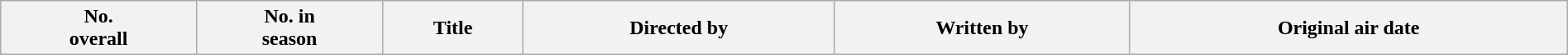<table class="wikitable plainrowheaders" style="width:100%; style="background:#fff;">
<tr>
<th style="background:#;">No.<br>overall</th>
<th style="background:#;">No. in<br>season</th>
<th style="background:#;">Title</th>
<th style="background:#;">Directed by</th>
<th style="background:#;">Written by</th>
<th style="background:#;">Original air date<br>
























</th>
</tr>
</table>
